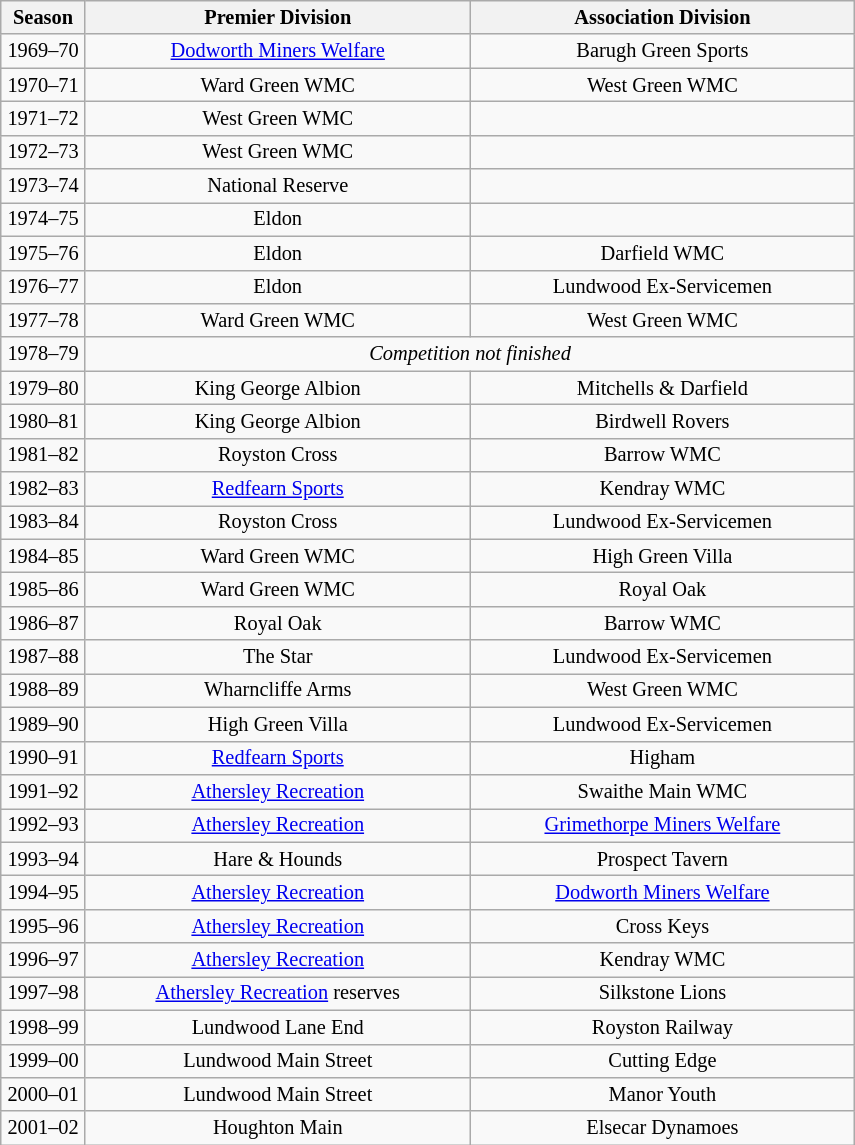<table class="wikitable" style="text-align: center; font-size:85%">
<tr>
<th width=50>Season</th>
<th width=250>Premier Division</th>
<th width=250>Association Division</th>
</tr>
<tr>
<td>1969–70</td>
<td><a href='#'>Dodworth Miners Welfare</a></td>
<td>Barugh Green Sports</td>
</tr>
<tr>
<td>1970–71</td>
<td>Ward Green WMC</td>
<td>West Green WMC</td>
</tr>
<tr>
<td>1971–72</td>
<td>West Green WMC</td>
<td></td>
</tr>
<tr>
<td>1972–73</td>
<td>West Green WMC</td>
<td></td>
</tr>
<tr>
<td>1973–74</td>
<td>National Reserve</td>
<td></td>
</tr>
<tr>
<td>1974–75</td>
<td>Eldon</td>
<td></td>
</tr>
<tr>
<td>1975–76</td>
<td>Eldon</td>
<td>Darfield WMC</td>
</tr>
<tr>
<td>1976–77</td>
<td>Eldon</td>
<td>Lundwood Ex-Servicemen</td>
</tr>
<tr>
<td>1977–78</td>
<td>Ward Green WMC</td>
<td>West Green WMC</td>
</tr>
<tr>
<td>1978–79</td>
<td colspan="2"><em>Competition not finished</em></td>
</tr>
<tr>
<td>1979–80</td>
<td>King George Albion</td>
<td>Mitchells & Darfield</td>
</tr>
<tr>
<td>1980–81</td>
<td>King George Albion</td>
<td>Birdwell Rovers</td>
</tr>
<tr>
<td>1981–82</td>
<td>Royston Cross</td>
<td>Barrow WMC</td>
</tr>
<tr>
<td>1982–83</td>
<td><a href='#'>Redfearn Sports</a></td>
<td>Kendray WMC</td>
</tr>
<tr>
<td>1983–84</td>
<td>Royston Cross</td>
<td>Lundwood Ex-Servicemen</td>
</tr>
<tr>
<td>1984–85</td>
<td>Ward Green WMC</td>
<td>High Green Villa</td>
</tr>
<tr>
<td>1985–86</td>
<td>Ward Green WMC</td>
<td>Royal Oak</td>
</tr>
<tr>
<td>1986–87</td>
<td>Royal Oak</td>
<td>Barrow WMC</td>
</tr>
<tr>
<td>1987–88</td>
<td>The Star</td>
<td>Lundwood Ex-Servicemen</td>
</tr>
<tr>
<td>1988–89</td>
<td>Wharncliffe Arms</td>
<td>West Green WMC</td>
</tr>
<tr>
<td>1989–90</td>
<td>High Green Villa</td>
<td>Lundwood Ex-Servicemen</td>
</tr>
<tr>
<td>1990–91</td>
<td><a href='#'>Redfearn Sports</a></td>
<td>Higham</td>
</tr>
<tr>
<td>1991–92</td>
<td><a href='#'>Athersley Recreation</a></td>
<td>Swaithe Main WMC</td>
</tr>
<tr>
<td>1992–93</td>
<td><a href='#'>Athersley Recreation</a></td>
<td><a href='#'>Grimethorpe Miners Welfare</a></td>
</tr>
<tr>
<td>1993–94</td>
<td>Hare & Hounds</td>
<td>Prospect Tavern</td>
</tr>
<tr>
<td>1994–95</td>
<td><a href='#'>Athersley Recreation</a></td>
<td><a href='#'>Dodworth Miners Welfare</a></td>
</tr>
<tr>
<td>1995–96</td>
<td><a href='#'>Athersley Recreation</a></td>
<td>Cross Keys</td>
</tr>
<tr>
<td>1996–97</td>
<td><a href='#'>Athersley Recreation</a></td>
<td>Kendray WMC</td>
</tr>
<tr>
<td>1997–98</td>
<td><a href='#'>Athersley Recreation</a> reserves </td>
<td>Silkstone Lions</td>
</tr>
<tr>
<td>1998–99</td>
<td>Lundwood Lane End </td>
<td>Royston Railway</td>
</tr>
<tr>
<td>1999–00</td>
<td>Lundwood Main Street</td>
<td>Cutting Edge </td>
</tr>
<tr>
<td>2000–01</td>
<td>Lundwood Main Street</td>
<td>Manor Youth </td>
</tr>
<tr>
<td>2001–02</td>
<td>Houghton Main </td>
<td>Elsecar Dynamoes </td>
</tr>
</table>
